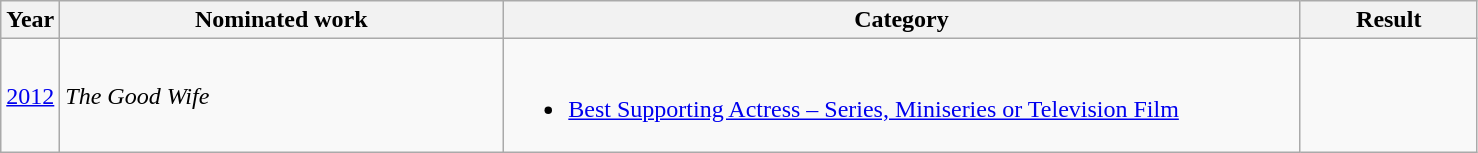<table class=wikitable>
<tr>
<th width=4%>Year</th>
<th width=30%>Nominated work</th>
<th width=54%>Category</th>
<th width=12%>Result</th>
</tr>
<tr>
<td><a href='#'>2012</a></td>
<td><em>The Good Wife</em></td>
<td><br><ul><li><a href='#'>Best Supporting Actress – Series, Miniseries or Television Film</a></li></ul></td>
<td></td>
</tr>
</table>
